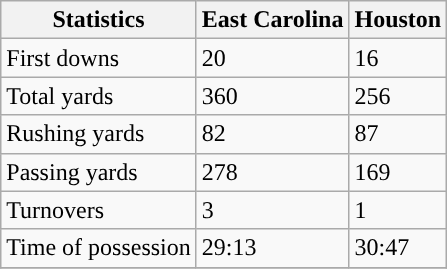<table class="wikitable">
<tr>
<th>Statistics</th>
<th>East Carolina</th>
<th>Houston</th>
</tr>
<tr>
<td>First downs</td>
<td>20</td>
<td>16</td>
</tr>
<tr>
<td>Total yards</td>
<td>360</td>
<td>256</td>
</tr>
<tr>
<td>Rushing yards</td>
<td>82</td>
<td>87</td>
</tr>
<tr>
<td>Passing yards</td>
<td>278</td>
<td>169</td>
</tr>
<tr>
<td>Turnovers</td>
<td>3</td>
<td>1</td>
</tr>
<tr>
<td>Time of possession</td>
<td>29:13</td>
<td>30:47</td>
</tr>
<tr>
</tr>
</table>
